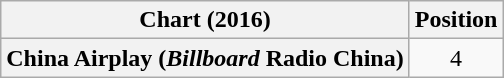<table class="wikitable plainrowheaders" style="text-align:center">
<tr>
<th scope="col">Chart (2016)</th>
<th scope="col">Position</th>
</tr>
<tr>
<th scope="row">China Airplay (<em>Billboard</em> Radio China)</th>
<td>4</td>
</tr>
</table>
